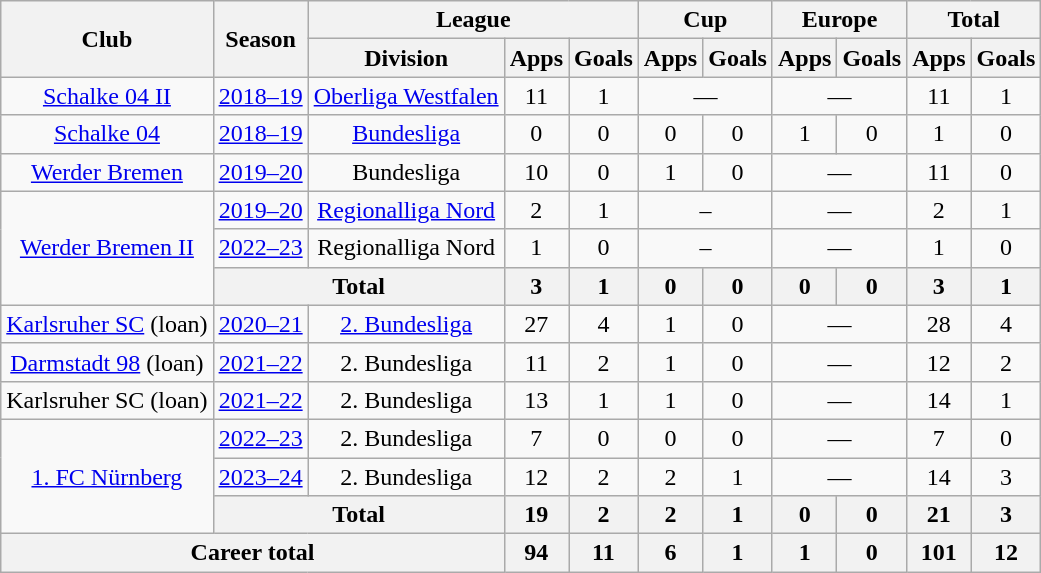<table class="wikitable" style="text-align:center">
<tr>
<th rowspan="2">Club</th>
<th rowspan="2">Season</th>
<th colspan="3">League</th>
<th colspan="2">Cup</th>
<th colspan="2">Europe</th>
<th colspan="2">Total</th>
</tr>
<tr>
<th>Division</th>
<th>Apps</th>
<th>Goals</th>
<th>Apps</th>
<th>Goals</th>
<th>Apps</th>
<th>Goals</th>
<th>Apps</th>
<th>Goals</th>
</tr>
<tr>
<td><a href='#'>Schalke 04 II</a></td>
<td><a href='#'>2018–19</a></td>
<td><a href='#'>Oberliga Westfalen</a></td>
<td>11</td>
<td>1</td>
<td colspan="2">—</td>
<td colspan="2">—</td>
<td>11</td>
<td>1</td>
</tr>
<tr>
<td><a href='#'>Schalke 04</a></td>
<td><a href='#'>2018–19</a></td>
<td><a href='#'>Bundesliga</a></td>
<td>0</td>
<td>0</td>
<td>0</td>
<td>0</td>
<td>1</td>
<td>0</td>
<td>1</td>
<td>0</td>
</tr>
<tr>
<td><a href='#'>Werder Bremen</a></td>
<td><a href='#'>2019–20</a></td>
<td>Bundesliga</td>
<td>10</td>
<td>0</td>
<td>1</td>
<td>0</td>
<td colspan="2">—</td>
<td>11</td>
<td>0</td>
</tr>
<tr>
<td rowspan="3"><a href='#'>Werder Bremen II</a></td>
<td><a href='#'>2019–20</a></td>
<td><a href='#'>Regionalliga Nord</a></td>
<td>2</td>
<td>1</td>
<td colspan="2">–</td>
<td colspan="2">—</td>
<td>2</td>
<td>1</td>
</tr>
<tr>
<td><a href='#'>2022–23</a></td>
<td>Regionalliga Nord</td>
<td>1</td>
<td>0</td>
<td colspan="2">–</td>
<td colspan="2">—</td>
<td>1</td>
<td>0</td>
</tr>
<tr>
<th colspan="2">Total</th>
<th>3</th>
<th>1</th>
<th>0</th>
<th>0</th>
<th>0</th>
<th>0</th>
<th>3</th>
<th>1</th>
</tr>
<tr>
<td><a href='#'>Karlsruher SC</a> (loan)</td>
<td><a href='#'>2020–21</a></td>
<td><a href='#'>2. Bundesliga</a></td>
<td>27</td>
<td>4</td>
<td>1</td>
<td>0</td>
<td colspan="2">—</td>
<td>28</td>
<td>4</td>
</tr>
<tr>
<td><a href='#'>Darmstadt 98</a> (loan)</td>
<td><a href='#'>2021–22</a></td>
<td>2. Bundesliga</td>
<td>11</td>
<td>2</td>
<td>1</td>
<td>0</td>
<td colspan="2">—</td>
<td>12</td>
<td>2</td>
</tr>
<tr>
<td>Karlsruher SC (loan)</td>
<td><a href='#'>2021–22</a></td>
<td>2. Bundesliga</td>
<td>13</td>
<td>1</td>
<td>1</td>
<td>0</td>
<td colspan="2">—</td>
<td>14</td>
<td>1</td>
</tr>
<tr>
<td rowspan="3"><a href='#'>1. FC Nürnberg</a></td>
<td><a href='#'>2022–23</a></td>
<td>2. Bundesliga</td>
<td>7</td>
<td>0</td>
<td>0</td>
<td>0</td>
<td colspan="2">—</td>
<td>7</td>
<td>0</td>
</tr>
<tr>
<td><a href='#'>2023–24</a></td>
<td>2. Bundesliga</td>
<td>12</td>
<td>2</td>
<td>2</td>
<td>1</td>
<td colspan="2">—</td>
<td>14</td>
<td>3</td>
</tr>
<tr>
<th colspan="2">Total</th>
<th>19</th>
<th>2</th>
<th>2</th>
<th>1</th>
<th>0</th>
<th>0</th>
<th>21</th>
<th>3</th>
</tr>
<tr>
<th colspan="3">Career total</th>
<th>94</th>
<th>11</th>
<th>6</th>
<th>1</th>
<th>1</th>
<th>0</th>
<th>101</th>
<th>12</th>
</tr>
</table>
